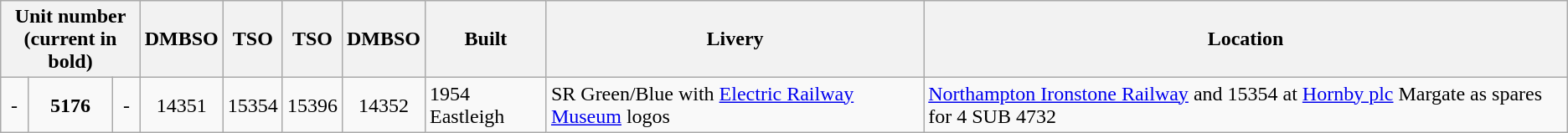<table class="wikitable">
<tr>
<th colspan=3>Unit number <br>(current in bold)</th>
<th>DMBSO</th>
<th>TSO</th>
<th>TSO</th>
<th>DMBSO</th>
<th>Built</th>
<th>Livery</th>
<th>Location</th>
</tr>
<tr>
<td align=center>-</td>
<td align=center><strong>5176</strong></td>
<td align=center>-</td>
<td align=center>14351</td>
<td align=center>15354</td>
<td align=center>15396</td>
<td align=center>14352</td>
<td>1954 Eastleigh</td>
<td>SR Green/Blue with <a href='#'>Electric Railway Museum</a> logos</td>
<td><a href='#'>Northampton Ironstone Railway</a> and 15354 at <a href='#'>Hornby plc</a> Margate as spares for 4 SUB 4732</td>
</tr>
</table>
